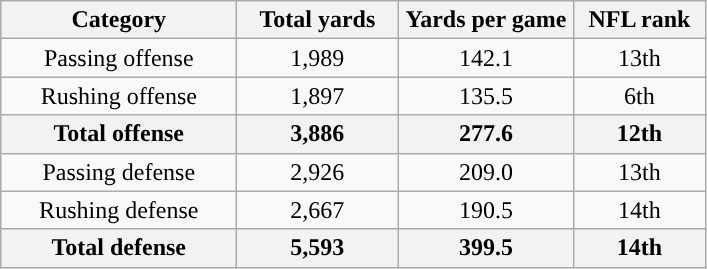<table class="wikitable" style="text-align:center">
<tr>
<th width=150>Category</th>
<th width=100>Total yards</th>
<th width=110>Yards per game</th>
<th width=80>NFL rank<br></th>
</tr>
<tr>
<td>Passing offense</td>
<td>1,989</td>
<td>142.1</td>
<td>13th</td>
</tr>
<tr>
<td>Rushing offense</td>
<td>1,897</td>
<td>135.5</td>
<td>6th</td>
</tr>
<tr>
<th>Total offense</th>
<th>3,886</th>
<th>277.6</th>
<th>12th</th>
</tr>
<tr>
<td>Passing defense</td>
<td>2,926</td>
<td>209.0</td>
<td>13th</td>
</tr>
<tr>
<td>Rushing defense</td>
<td>2,667</td>
<td>190.5</td>
<td>14th</td>
</tr>
<tr>
<th>Total defense</th>
<th>5,593</th>
<th>399.5</th>
<th>14th</th>
</tr>
</table>
